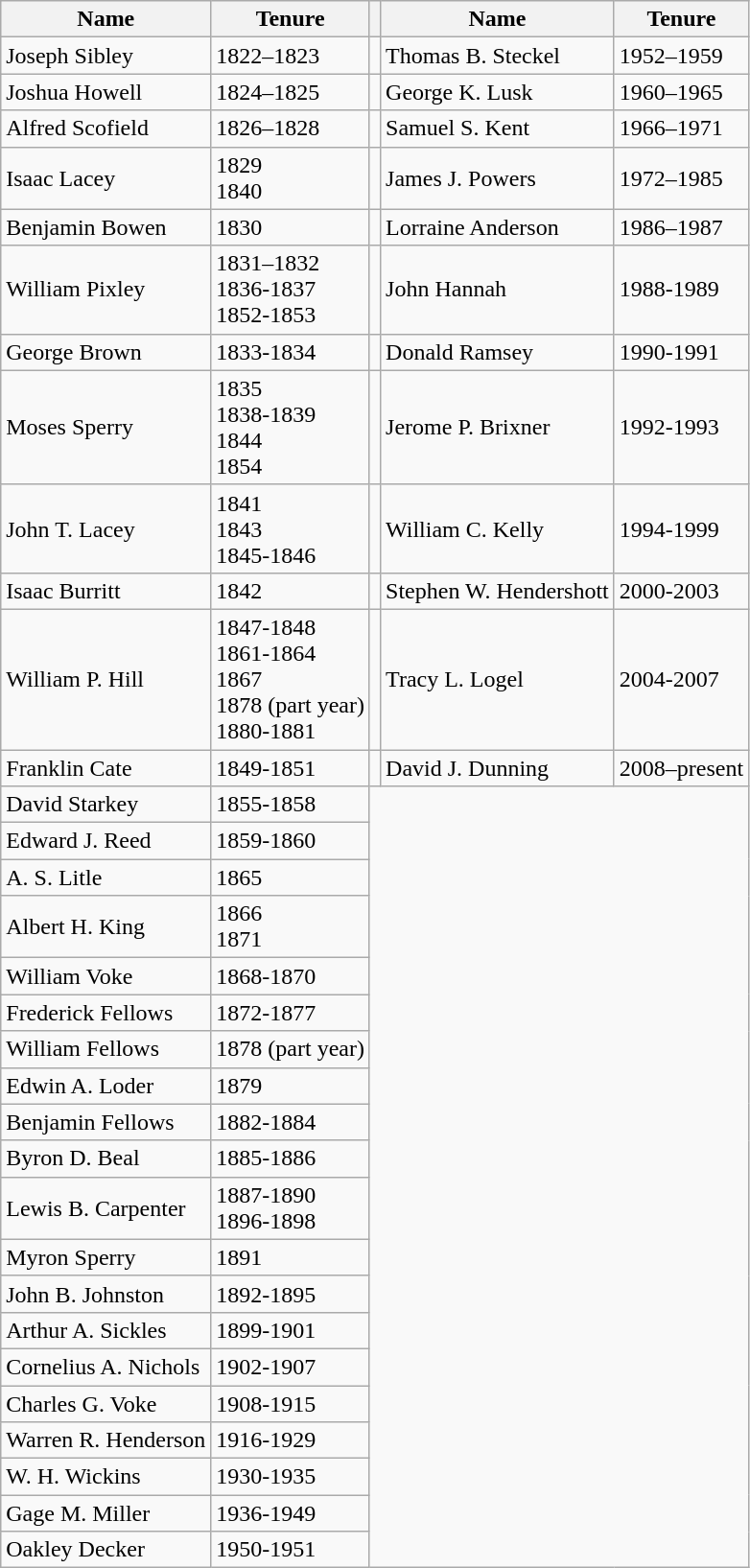<table class="wikitable">
<tr>
<th>Name</th>
<th>Tenure</th>
<th></th>
<th>Name</th>
<th>Tenure</th>
</tr>
<tr>
<td>Joseph Sibley</td>
<td>1822–1823</td>
<td></td>
<td>Thomas B. Steckel</td>
<td>1952–1959</td>
</tr>
<tr>
<td>Joshua Howell</td>
<td>1824–1825</td>
<td></td>
<td>George K. Lusk</td>
<td>1960–1965</td>
</tr>
<tr>
<td>Alfred Scofield</td>
<td>1826–1828</td>
<td></td>
<td>Samuel S. Kent</td>
<td>1966–1971</td>
</tr>
<tr>
<td>Isaac Lacey</td>
<td>1829<br>1840</td>
<td></td>
<td>James J. Powers</td>
<td>1972–1985</td>
</tr>
<tr>
<td>Benjamin Bowen</td>
<td>1830</td>
<td></td>
<td>Lorraine Anderson</td>
<td>1986–1987</td>
</tr>
<tr>
<td>William Pixley</td>
<td>1831–1832<br>1836-1837<br>1852-1853</td>
<td></td>
<td>John Hannah</td>
<td>1988-1989</td>
</tr>
<tr>
<td>George Brown</td>
<td>1833-1834</td>
<td></td>
<td>Donald Ramsey</td>
<td>1990-1991</td>
</tr>
<tr>
<td>Moses Sperry</td>
<td>1835<br>1838-1839<br>1844<br>1854</td>
<td></td>
<td>Jerome P. Brixner</td>
<td>1992-1993</td>
</tr>
<tr>
<td>John T. Lacey</td>
<td>1841<br>1843<br>1845-1846</td>
<td></td>
<td>William C. Kelly</td>
<td>1994-1999</td>
</tr>
<tr>
<td>Isaac Burritt</td>
<td>1842</td>
<td></td>
<td>Stephen W. Hendershott</td>
<td>2000-2003</td>
</tr>
<tr>
<td>William P. Hill</td>
<td>1847-1848<br>1861-1864<br>1867<br>1878 (part year)<br>1880-1881</td>
<td></td>
<td>Tracy L. Logel</td>
<td>2004-2007</td>
</tr>
<tr>
<td>Franklin Cate</td>
<td>1849-1851</td>
<td></td>
<td>David J. Dunning</td>
<td>2008–present</td>
</tr>
<tr>
<td>David Starkey</td>
<td>1855-1858</td>
</tr>
<tr>
<td>Edward J. Reed</td>
<td>1859-1860</td>
</tr>
<tr>
<td>A. S. Litle</td>
<td>1865</td>
</tr>
<tr>
<td>Albert H. King</td>
<td>1866<br>1871</td>
</tr>
<tr>
<td>William Voke</td>
<td>1868-1870</td>
</tr>
<tr>
<td>Frederick Fellows</td>
<td>1872-1877</td>
</tr>
<tr>
<td>William Fellows</td>
<td>1878 (part year)</td>
</tr>
<tr>
<td>Edwin A. Loder</td>
<td>1879</td>
</tr>
<tr>
<td>Benjamin Fellows</td>
<td>1882-1884</td>
</tr>
<tr>
<td>Byron D. Beal</td>
<td>1885-1886</td>
</tr>
<tr>
<td>Lewis B. Carpenter</td>
<td>1887-1890<br>1896-1898</td>
</tr>
<tr>
<td>Myron Sperry</td>
<td>1891</td>
</tr>
<tr>
<td>John B. Johnston</td>
<td>1892-1895</td>
</tr>
<tr>
<td>Arthur A. Sickles</td>
<td>1899-1901</td>
</tr>
<tr>
<td>Cornelius A. Nichols</td>
<td>1902-1907</td>
</tr>
<tr>
<td>Charles G. Voke</td>
<td>1908-1915</td>
</tr>
<tr>
<td>Warren R. Henderson</td>
<td>1916-1929</td>
</tr>
<tr>
<td>W. H. Wickins</td>
<td>1930-1935</td>
</tr>
<tr>
<td>Gage M. Miller</td>
<td>1936-1949</td>
</tr>
<tr>
<td>Oakley Decker</td>
<td>1950-1951</td>
</tr>
</table>
